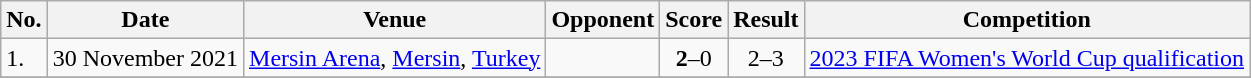<table class="wikitable">
<tr>
<th>No.</th>
<th>Date</th>
<th>Venue</th>
<th>Opponent</th>
<th>Score</th>
<th>Result</th>
<th>Competition</th>
</tr>
<tr>
<td>1.</td>
<td>30 November 2021</td>
<td><a href='#'>Mersin Arena</a>, <a href='#'>Mersin</a>, <a href='#'>Turkey</a></td>
<td></td>
<td align=center><strong>2</strong>–0</td>
<td align=center>2–3</td>
<td><a href='#'>2023 FIFA Women's World Cup qualification</a></td>
</tr>
<tr>
</tr>
</table>
